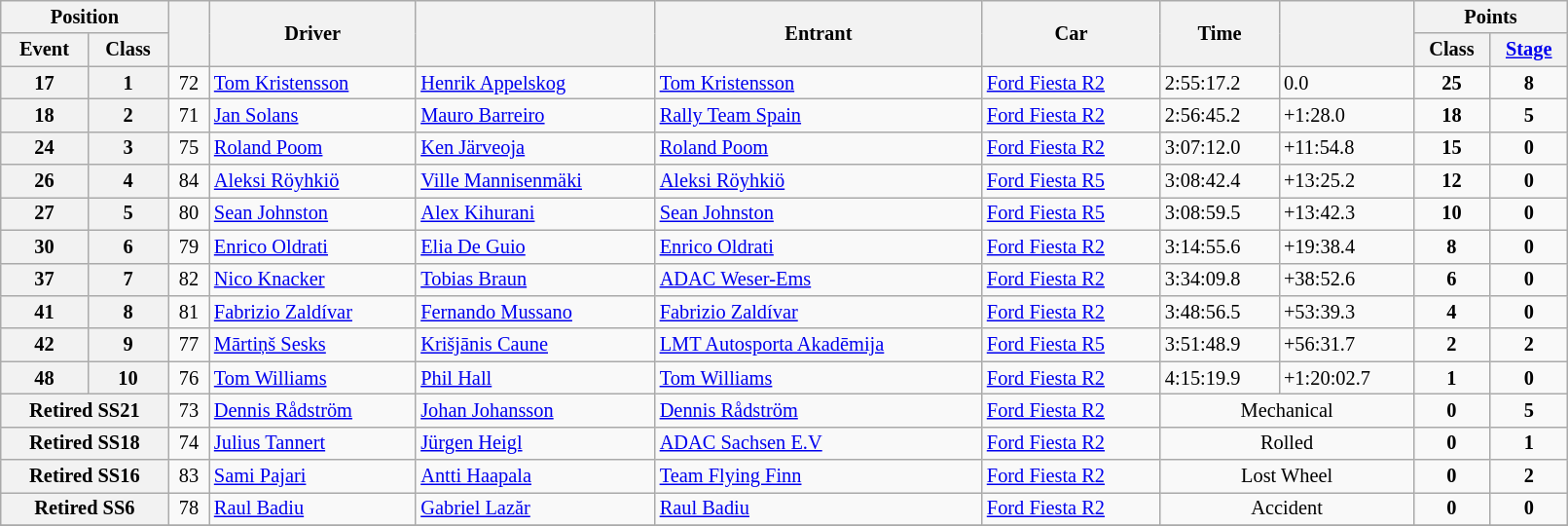<table class="wikitable" width=85% style="font-size: 85%;">
<tr>
<th colspan="2">Position</th>
<th rowspan="2"></th>
<th rowspan="2">Driver</th>
<th rowspan="2"></th>
<th rowspan="2">Entrant</th>
<th rowspan="2">Car</th>
<th rowspan="2">Time</th>
<th rowspan="2"></th>
<th colspan="2">Points</th>
</tr>
<tr>
<th>Event</th>
<th>Class</th>
<th>Class</th>
<th><a href='#'>Stage</a></th>
</tr>
<tr>
<th>17</th>
<th>1</th>
<td align="center">72</td>
<td><a href='#'>Tom Kristensson</a></td>
<td><a href='#'>Henrik Appelskog</a></td>
<td><a href='#'>Tom Kristensson</a></td>
<td><a href='#'>Ford Fiesta R2</a></td>
<td>2:55:17.2</td>
<td>0.0</td>
<td align="center"><strong>25</strong></td>
<td align="center"><strong>8</strong></td>
</tr>
<tr>
<th>18</th>
<th>2</th>
<td align="center">71</td>
<td><a href='#'>Jan Solans</a></td>
<td><a href='#'>Mauro Barreiro</a></td>
<td><a href='#'>Rally Team Spain</a></td>
<td><a href='#'>Ford Fiesta R2</a></td>
<td>2:56:45.2</td>
<td>+1:28.0</td>
<td align="center"><strong>18</strong></td>
<td align="center"><strong>5</strong></td>
</tr>
<tr>
<th>24</th>
<th>3</th>
<td align="center">75</td>
<td><a href='#'>Roland Poom</a></td>
<td><a href='#'>Ken Järveoja</a></td>
<td><a href='#'>Roland Poom</a></td>
<td><a href='#'>Ford Fiesta R2</a></td>
<td>3:07:12.0</td>
<td>+11:54.8</td>
<td align="center"><strong>15</strong></td>
<td align="center"><strong>0</strong></td>
</tr>
<tr>
<th>26</th>
<th>4</th>
<td align="center">84</td>
<td><a href='#'>Aleksi Röyhkiö</a></td>
<td nowrap><a href='#'>Ville Mannisenmäki</a></td>
<td><a href='#'>Aleksi Röyhkiö</a></td>
<td><a href='#'>Ford Fiesta R5</a></td>
<td>3:08:42.4</td>
<td>+13:25.2</td>
<td align="center"><strong>12</strong></td>
<td align="center"><strong>0</strong></td>
</tr>
<tr>
<th>27</th>
<th>5</th>
<td align="center">80</td>
<td nowrap><a href='#'>Sean Johnston</a></td>
<td><a href='#'>Alex Kihurani</a></td>
<td><a href='#'>Sean Johnston</a></td>
<td><a href='#'>Ford Fiesta R5</a></td>
<td>3:08:59.5</td>
<td>+13:42.3</td>
<td align="center"><strong>10</strong></td>
<td align="center"><strong>0</strong></td>
</tr>
<tr>
<th>30</th>
<th>6</th>
<td align="center">79</td>
<td><a href='#'>Enrico Oldrati</a></td>
<td><a href='#'>Elia De Guio</a></td>
<td><a href='#'>Enrico Oldrati</a></td>
<td><a href='#'>Ford Fiesta R2</a></td>
<td>3:14:55.6</td>
<td>+19:38.4</td>
<td align="center"><strong>8</strong></td>
<td align="center"><strong>0</strong></td>
</tr>
<tr>
<th>37</th>
<th>7</th>
<td align="center">82</td>
<td><a href='#'>Nico Knacker</a></td>
<td><a href='#'>Tobias Braun</a></td>
<td><a href='#'>ADAC Weser-Ems</a></td>
<td><a href='#'>Ford Fiesta R2</a></td>
<td>3:34:09.8</td>
<td>+38:52.6</td>
<td align="center"><strong>6</strong></td>
<td align="center"><strong>0</strong></td>
</tr>
<tr>
<th>41</th>
<th>8</th>
<td align="center">81</td>
<td nowrap><a href='#'>Fabrizio Zaldívar</a></td>
<td nowrap><a href='#'>Fernando Mussano</a></td>
<td><a href='#'>Fabrizio Zaldívar</a></td>
<td><a href='#'>Ford Fiesta R2</a></td>
<td>3:48:56.5</td>
<td>+53:39.3</td>
<td align="center"><strong>4</strong></td>
<td align="center"><strong>0</strong></td>
</tr>
<tr>
<th>42</th>
<th>9</th>
<td align="center">77</td>
<td><a href='#'>Mārtiņš Sesks</a></td>
<td nowrap><a href='#'>Krišjānis Caune</a></td>
<td nowrap><a href='#'>LMT Autosporta Akadēmija</a></td>
<td><a href='#'>Ford Fiesta R5</a></td>
<td>3:51:48.9</td>
<td>+56:31.7</td>
<td align="center"><strong>2</strong></td>
<td align="center"><strong>2</strong></td>
</tr>
<tr>
<th>48</th>
<th>10</th>
<td align="center">76</td>
<td><a href='#'>Tom Williams</a></td>
<td><a href='#'>Phil Hall</a></td>
<td><a href='#'>Tom Williams</a></td>
<td><a href='#'>Ford Fiesta R2</a></td>
<td>4:15:19.9</td>
<td>+1:20:02.7</td>
<td align="center"><strong>1</strong></td>
<td align="center"><strong>0</strong></td>
</tr>
<tr>
<th colspan="2" nowrap>Retired SS21</th>
<td align="center">73</td>
<td nowrap><a href='#'>Dennis Rådström</a></td>
<td nowrap><a href='#'>Johan Johansson</a></td>
<td><a href='#'>Dennis Rådström</a></td>
<td><a href='#'>Ford Fiesta R2</a></td>
<td align="center" colspan="2">Mechanical</td>
<td align="center"><strong>0</strong></td>
<td align="center"><strong>5</strong></td>
</tr>
<tr>
<th colspan="2" nowrap>Retired SS18</th>
<td align="center">74</td>
<td><a href='#'>Julius Tannert</a></td>
<td><a href='#'>Jürgen Heigl</a></td>
<td nowrap><a href='#'>ADAC Sachsen E.V</a></td>
<td nowrap><a href='#'>Ford Fiesta R2</a></td>
<td align="center" colspan="2">Rolled</td>
<td align="center"><strong>0</strong></td>
<td align="center"><strong>1</strong></td>
</tr>
<tr>
<th colspan="2" nowrap>Retired SS16</th>
<td align="center">83</td>
<td><a href='#'>Sami Pajari</a></td>
<td><a href='#'>Antti Haapala</a></td>
<td><a href='#'>Team Flying Finn</a></td>
<td nowrap><a href='#'>Ford Fiesta R2</a></td>
<td align="center" colspan="2">Lost Wheel</td>
<td align="center"><strong>0</strong></td>
<td align="center"><strong>2</strong></td>
</tr>
<tr>
<th colspan="2" nowrap>Retired SS6</th>
<td align="center">78</td>
<td><a href='#'>Raul Badiu</a></td>
<td nowrap><a href='#'>Gabriel Lazăr</a></td>
<td><a href='#'>Raul Badiu</a></td>
<td><a href='#'>Ford Fiesta R2</a></td>
<td align="center" colspan="2">Accident</td>
<td align="center"><strong>0</strong></td>
<td align="center"><strong>0</strong></td>
</tr>
<tr>
</tr>
</table>
